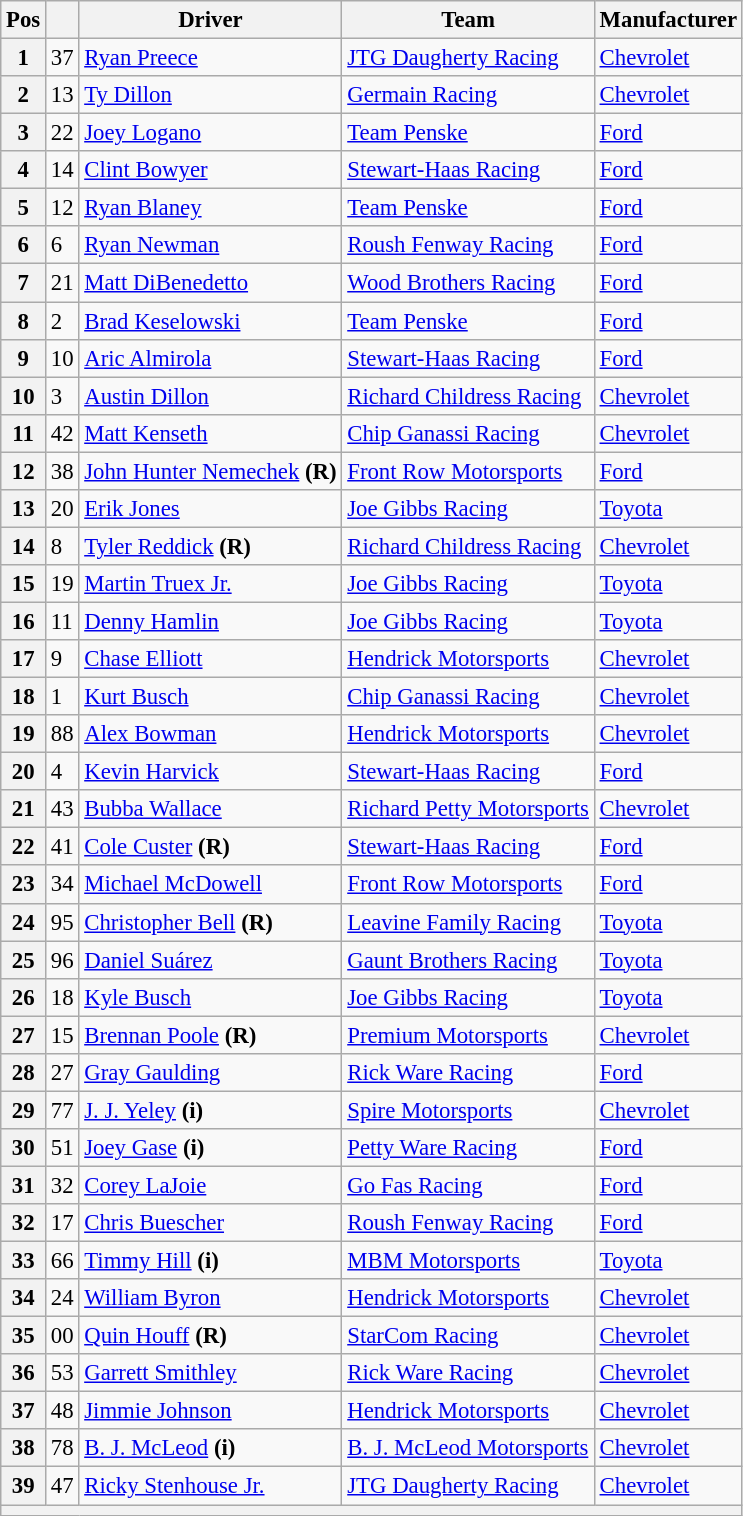<table class="wikitable" style="font-size:95%">
<tr>
<th>Pos</th>
<th></th>
<th>Driver</th>
<th>Team</th>
<th>Manufacturer</th>
</tr>
<tr>
<th>1</th>
<td>37</td>
<td><a href='#'>Ryan Preece</a></td>
<td><a href='#'>JTG Daugherty Racing</a></td>
<td><a href='#'>Chevrolet</a></td>
</tr>
<tr>
<th>2</th>
<td>13</td>
<td><a href='#'>Ty Dillon</a></td>
<td><a href='#'>Germain Racing</a></td>
<td><a href='#'>Chevrolet</a></td>
</tr>
<tr>
<th>3</th>
<td>22</td>
<td><a href='#'>Joey Logano</a></td>
<td><a href='#'>Team Penske</a></td>
<td><a href='#'>Ford</a></td>
</tr>
<tr>
<th>4</th>
<td>14</td>
<td><a href='#'>Clint Bowyer</a></td>
<td><a href='#'>Stewart-Haas Racing</a></td>
<td><a href='#'>Ford</a></td>
</tr>
<tr>
<th>5</th>
<td>12</td>
<td><a href='#'>Ryan Blaney</a></td>
<td><a href='#'>Team Penske</a></td>
<td><a href='#'>Ford</a></td>
</tr>
<tr>
<th>6</th>
<td>6</td>
<td><a href='#'>Ryan Newman</a></td>
<td><a href='#'>Roush Fenway Racing</a></td>
<td><a href='#'>Ford</a></td>
</tr>
<tr>
<th>7</th>
<td>21</td>
<td><a href='#'>Matt DiBenedetto</a></td>
<td><a href='#'>Wood Brothers Racing</a></td>
<td><a href='#'>Ford</a></td>
</tr>
<tr>
<th>8</th>
<td>2</td>
<td><a href='#'>Brad Keselowski</a></td>
<td><a href='#'>Team Penske</a></td>
<td><a href='#'>Ford</a></td>
</tr>
<tr>
<th>9</th>
<td>10</td>
<td><a href='#'>Aric Almirola</a></td>
<td><a href='#'>Stewart-Haas Racing</a></td>
<td><a href='#'>Ford</a></td>
</tr>
<tr>
<th>10</th>
<td>3</td>
<td><a href='#'>Austin Dillon</a></td>
<td><a href='#'>Richard Childress Racing</a></td>
<td><a href='#'>Chevrolet</a></td>
</tr>
<tr>
<th>11</th>
<td>42</td>
<td><a href='#'>Matt Kenseth</a></td>
<td><a href='#'>Chip Ganassi Racing</a></td>
<td><a href='#'>Chevrolet</a></td>
</tr>
<tr>
<th>12</th>
<td>38</td>
<td><a href='#'>John Hunter Nemechek</a> <strong>(R)</strong></td>
<td><a href='#'>Front Row Motorsports</a></td>
<td><a href='#'>Ford</a></td>
</tr>
<tr>
<th>13</th>
<td>20</td>
<td><a href='#'>Erik Jones</a></td>
<td><a href='#'>Joe Gibbs Racing</a></td>
<td><a href='#'>Toyota</a></td>
</tr>
<tr>
<th>14</th>
<td>8</td>
<td><a href='#'>Tyler Reddick</a> <strong>(R)</strong></td>
<td><a href='#'>Richard Childress Racing</a></td>
<td><a href='#'>Chevrolet</a></td>
</tr>
<tr>
<th>15</th>
<td>19</td>
<td><a href='#'>Martin Truex Jr.</a></td>
<td><a href='#'>Joe Gibbs Racing</a></td>
<td><a href='#'>Toyota</a></td>
</tr>
<tr>
<th>16</th>
<td>11</td>
<td><a href='#'>Denny Hamlin</a></td>
<td><a href='#'>Joe Gibbs Racing</a></td>
<td><a href='#'>Toyota</a></td>
</tr>
<tr>
<th>17</th>
<td>9</td>
<td><a href='#'>Chase Elliott</a></td>
<td><a href='#'>Hendrick Motorsports</a></td>
<td><a href='#'>Chevrolet</a></td>
</tr>
<tr>
<th>18</th>
<td>1</td>
<td><a href='#'>Kurt Busch</a></td>
<td><a href='#'>Chip Ganassi Racing</a></td>
<td><a href='#'>Chevrolet</a></td>
</tr>
<tr>
<th>19</th>
<td>88</td>
<td><a href='#'>Alex Bowman</a></td>
<td><a href='#'>Hendrick Motorsports</a></td>
<td><a href='#'>Chevrolet</a></td>
</tr>
<tr>
<th>20</th>
<td>4</td>
<td><a href='#'>Kevin Harvick</a></td>
<td><a href='#'>Stewart-Haas Racing</a></td>
<td><a href='#'>Ford</a></td>
</tr>
<tr>
<th>21</th>
<td>43</td>
<td><a href='#'>Bubba Wallace</a></td>
<td><a href='#'>Richard Petty Motorsports</a></td>
<td><a href='#'>Chevrolet</a></td>
</tr>
<tr>
<th>22</th>
<td>41</td>
<td><a href='#'>Cole Custer</a> <strong>(R)</strong></td>
<td><a href='#'>Stewart-Haas Racing</a></td>
<td><a href='#'>Ford</a></td>
</tr>
<tr>
<th>23</th>
<td>34</td>
<td><a href='#'>Michael McDowell</a></td>
<td><a href='#'>Front Row Motorsports</a></td>
<td><a href='#'>Ford</a></td>
</tr>
<tr>
<th>24</th>
<td>95</td>
<td><a href='#'>Christopher Bell</a> <strong>(R)</strong></td>
<td><a href='#'>Leavine Family Racing</a></td>
<td><a href='#'>Toyota</a></td>
</tr>
<tr>
<th>25</th>
<td>96</td>
<td><a href='#'>Daniel Suárez</a></td>
<td><a href='#'>Gaunt Brothers Racing</a></td>
<td><a href='#'>Toyota</a></td>
</tr>
<tr>
<th>26</th>
<td>18</td>
<td><a href='#'>Kyle Busch</a></td>
<td><a href='#'>Joe Gibbs Racing</a></td>
<td><a href='#'>Toyota</a></td>
</tr>
<tr>
<th>27</th>
<td>15</td>
<td><a href='#'>Brennan Poole</a> <strong>(R)</strong></td>
<td><a href='#'>Premium Motorsports</a></td>
<td><a href='#'>Chevrolet</a></td>
</tr>
<tr>
<th>28</th>
<td>27</td>
<td><a href='#'>Gray Gaulding</a></td>
<td><a href='#'>Rick Ware Racing</a></td>
<td><a href='#'>Ford</a></td>
</tr>
<tr>
<th>29</th>
<td>77</td>
<td><a href='#'>J. J. Yeley</a> <strong>(i)</strong></td>
<td><a href='#'>Spire Motorsports</a></td>
<td><a href='#'>Chevrolet</a></td>
</tr>
<tr>
<th>30</th>
<td>51</td>
<td><a href='#'>Joey Gase</a> <strong>(i)</strong></td>
<td><a href='#'>Petty Ware Racing</a></td>
<td><a href='#'>Ford</a></td>
</tr>
<tr>
<th>31</th>
<td>32</td>
<td><a href='#'>Corey LaJoie</a></td>
<td><a href='#'>Go Fas Racing</a></td>
<td><a href='#'>Ford</a></td>
</tr>
<tr>
<th>32</th>
<td>17</td>
<td><a href='#'>Chris Buescher</a></td>
<td><a href='#'>Roush Fenway Racing</a></td>
<td><a href='#'>Ford</a></td>
</tr>
<tr>
<th>33</th>
<td>66</td>
<td><a href='#'>Timmy Hill</a> <strong>(i)</strong></td>
<td><a href='#'>MBM Motorsports</a></td>
<td><a href='#'>Toyota</a></td>
</tr>
<tr>
<th>34</th>
<td>24</td>
<td><a href='#'>William Byron</a></td>
<td><a href='#'>Hendrick Motorsports</a></td>
<td><a href='#'>Chevrolet</a></td>
</tr>
<tr>
<th>35</th>
<td>00</td>
<td><a href='#'>Quin Houff</a> <strong>(R)</strong></td>
<td><a href='#'>StarCom Racing</a></td>
<td><a href='#'>Chevrolet</a></td>
</tr>
<tr>
<th>36</th>
<td>53</td>
<td><a href='#'>Garrett Smithley</a></td>
<td><a href='#'>Rick Ware Racing</a></td>
<td><a href='#'>Chevrolet</a></td>
</tr>
<tr>
<th>37</th>
<td>48</td>
<td><a href='#'>Jimmie Johnson</a></td>
<td><a href='#'>Hendrick Motorsports</a></td>
<td><a href='#'>Chevrolet</a></td>
</tr>
<tr>
<th>38</th>
<td>78</td>
<td><a href='#'>B. J. McLeod</a> <strong>(i)</strong></td>
<td><a href='#'>B. J. McLeod Motorsports</a></td>
<td><a href='#'>Chevrolet</a></td>
</tr>
<tr>
<th>39</th>
<td>47</td>
<td><a href='#'>Ricky Stenhouse Jr.</a></td>
<td><a href='#'>JTG Daugherty Racing</a></td>
<td><a href='#'>Chevrolet</a></td>
</tr>
<tr>
<th colspan="7"></th>
</tr>
</table>
